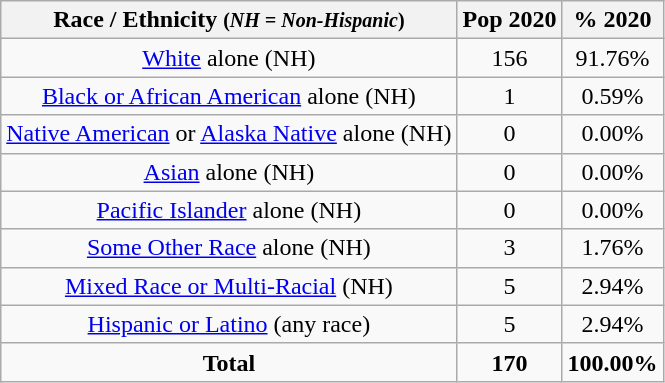<table class="wikitable" style="text-align:center;">
<tr>
<th>Race / Ethnicity <small>(<em>NH = Non-Hispanic</em>)</small></th>
<th>Pop 2020</th>
<th>% 2020</th>
</tr>
<tr>
<td><a href='#'>White</a> alone (NH)</td>
<td>156</td>
<td>91.76%</td>
</tr>
<tr>
<td><a href='#'>Black or African American</a> alone (NH)</td>
<td>1</td>
<td>0.59%</td>
</tr>
<tr>
<td><a href='#'>Native American</a> or <a href='#'>Alaska Native</a> alone (NH)</td>
<td>0</td>
<td>0.00%</td>
</tr>
<tr>
<td><a href='#'>Asian</a> alone (NH)</td>
<td>0</td>
<td>0.00%</td>
</tr>
<tr>
<td><a href='#'>Pacific Islander</a> alone (NH)</td>
<td>0</td>
<td>0.00%</td>
</tr>
<tr>
<td><a href='#'>Some Other Race</a> alone (NH)</td>
<td>3</td>
<td>1.76%</td>
</tr>
<tr>
<td><a href='#'>Mixed Race or Multi-Racial</a> (NH)</td>
<td>5</td>
<td>2.94%</td>
</tr>
<tr>
<td><a href='#'>Hispanic or Latino</a> (any race)</td>
<td>5</td>
<td>2.94%</td>
</tr>
<tr>
<td><strong>Total</strong></td>
<td><strong>170</strong></td>
<td><strong>100.00%</strong></td>
</tr>
</table>
